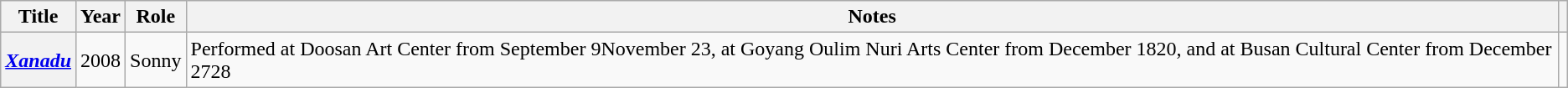<table class="wikitable plainrowheaders">
<tr>
<th scope="col">Title</th>
<th scope="col">Year</th>
<th scope="col">Role</th>
<th scope="col" class="unsortable">Notes</th>
<th scope="col" class="unsortable"></th>
</tr>
<tr>
<th scope=row><em><a href='#'>Xanadu</a></em></th>
<td>2008</td>
<td>Sonny</td>
<td>Performed at Doosan Art Center from September 9November 23, at Goyang Oulim Nuri Arts Center from December 1820, and at Busan Cultural Center from December 2728</td>
<td style="text-align:center;"></td>
</tr>
</table>
